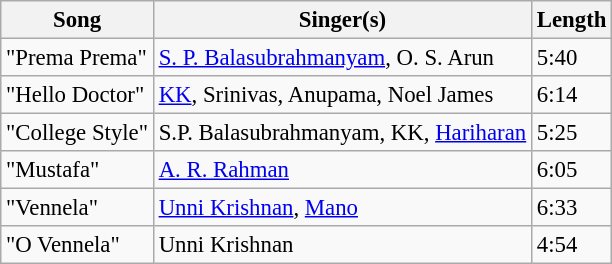<table class="wikitable tracklist" style="font-size:95%;">
<tr>
<th>Song</th>
<th>Singer(s)</th>
<th>Length</th>
</tr>
<tr>
<td>"Prema Prema"</td>
<td><a href='#'>S. P. Balasubrahmanyam</a>, O. S. Arun</td>
<td>5:40</td>
</tr>
<tr>
<td>"Hello Doctor"</td>
<td><a href='#'>KK</a>, Srinivas, Anupama, Noel James</td>
<td>6:14</td>
</tr>
<tr>
<td>"College Style"</td>
<td>S.P. Balasubrahmanyam, KK, <a href='#'>Hariharan</a></td>
<td>5:25</td>
</tr>
<tr>
<td>"Mustafa"</td>
<td><a href='#'>A. R. Rahman</a></td>
<td>6:05</td>
</tr>
<tr>
<td>"Vennela"</td>
<td><a href='#'>Unni Krishnan</a>, <a href='#'>Mano</a></td>
<td>6:33</td>
</tr>
<tr>
<td>"O Vennela"</td>
<td>Unni Krishnan</td>
<td>4:54</td>
</tr>
</table>
